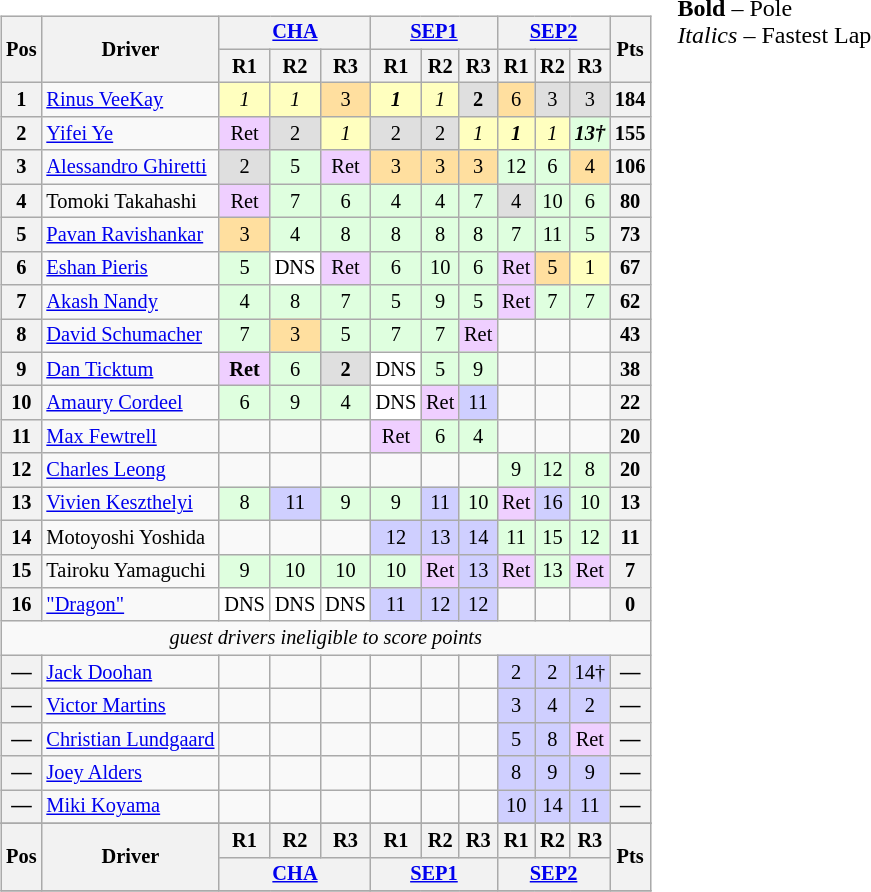<table>
<tr>
<td><br><table class="wikitable" style="font-size: 85%; text-align: center;">
<tr valign="top">
<th rowspan="2" valign="middle">Pos</th>
<th rowspan="2" valign="middle">Driver</th>
<th colspan=3><a href='#'>CHA</a><br></th>
<th colspan=3><a href='#'>SEP1</a><br></th>
<th colspan=3><a href='#'>SEP2</a><br></th>
<th rowspan="2" valign="middle">Pts</th>
</tr>
<tr>
<th>R1</th>
<th>R2</th>
<th>R3</th>
<th>R1</th>
<th>R2</th>
<th>R3</th>
<th>R1</th>
<th>R2</th>
<th>R3</th>
</tr>
<tr>
<th>1</th>
<td align="left"> <a href='#'>Rinus VeeKay</a></td>
<td style="background:#FFFFBF;"><em>1</em></td>
<td style="background:#FFFFBF;"><em>1</em></td>
<td style="background:#FFDF9F;">3</td>
<td style="background:#FFFFBF;"><strong><em>1</em></strong></td>
<td style="background:#FFFFBF;"><em>1</em></td>
<td style="background:#DFDFDF;"><strong>2</strong></td>
<td style="background:#FFDF9F;">6</td>
<td style="background:#DFDFDF;">3</td>
<td style="background:#DFDFDF;">3</td>
<th>184</th>
</tr>
<tr>
<th>2</th>
<td align="left"> <a href='#'>Yifei Ye</a></td>
<td style="background:#EFCFFF;">Ret</td>
<td style="background:#DFDFDF;">2</td>
<td style="background:#FFFFBF;"><em>1</em></td>
<td style="background:#DFDFDF;">2</td>
<td style="background:#DFDFDF;">2</td>
<td style="background:#FFFFBF;"><em>1</em></td>
<td style="background:#FFFFBF;"><strong><em>1</em></strong></td>
<td style="background:#FFFFBF;"><em>1</em></td>
<td style="background:#DFFFDF;"><strong><em>13†</em></strong></td>
<th>155</th>
</tr>
<tr>
<th>3</th>
<td align="left"> <a href='#'>Alessandro Ghiretti</a></td>
<td style="background:#DFDFDF;">2</td>
<td style="background:#DFFFDF;">5</td>
<td style="background:#EFCFFF;">Ret</td>
<td style="background:#FFDF9F;">3</td>
<td style="background:#FFDF9F;">3</td>
<td style="background:#FFDF9F;">3</td>
<td style="background:#DFFFDF;">12</td>
<td style="background:#DFFFDF;">6</td>
<td style="background:#FFDF9F;">4</td>
<th>106</th>
</tr>
<tr>
<th>4</th>
<td align="left"> Tomoki Takahashi</td>
<td style="background:#EFCFFF;">Ret</td>
<td style="background:#DFFFDF;">7</td>
<td style="background:#DFFFDF;">6</td>
<td style="background:#DFFFDF;">4</td>
<td style="background:#DFFFDF;">4</td>
<td style="background:#DFFFDF;">7</td>
<td style="background:#DFDFDF;">4</td>
<td style="background:#DFFFDF;">10</td>
<td style="background:#DFFFDF;">6</td>
<th>80</th>
</tr>
<tr>
<th>5</th>
<td align="left"> <a href='#'>Pavan Ravishankar</a></td>
<td style="background:#FFDF9F;">3</td>
<td style="background:#DFFFDF;">4</td>
<td style="background:#DFFFDF;">8</td>
<td style="background:#DFFFDF;">8</td>
<td style="background:#DFFFDF;">8</td>
<td style="background:#DFFFDF;">8</td>
<td style="background:#DFFFDF;">7</td>
<td style="background:#DFFFDF;">11</td>
<td style="background:#DFFFDF;">5</td>
<th>73</th>
</tr>
<tr>
<th>6</th>
<td align="left"> <a href='#'>Eshan Pieris</a></td>
<td style="background:#DFFFDF;">5</td>
<td style="background:#ffffff;">DNS</td>
<td style="background:#EFCFFF;">Ret</td>
<td style="background:#DFFFDF;">6</td>
<td style="background:#DFFFDF;">10</td>
<td style="background:#DFFFDF;">6</td>
<td style="background:#EFCFFF;">Ret</td>
<td style="background:#FFDF9F;">5</td>
<td style="background:#FFFFBF;">1</td>
<th>67</th>
</tr>
<tr>
<th>7</th>
<td align="left"> <a href='#'>Akash Nandy</a></td>
<td style="background:#DFFFDF;">4</td>
<td style="background:#DFFFDF;">8</td>
<td style="background:#DFFFDF;">7</td>
<td style="background:#DFFFDF;">5</td>
<td style="background:#DFFFDF;">9</td>
<td style="background:#DFFFDF;">5</td>
<td style="background:#EFCFFF;">Ret</td>
<td style="background:#DFFFDF;">7</td>
<td style="background:#DFFFDF;">7</td>
<th>62</th>
</tr>
<tr>
<th>8</th>
<td align="left"> <a href='#'>David Schumacher</a></td>
<td style="background:#DFFFDF;">7</td>
<td style="background:#FFDF9F;">3</td>
<td style="background:#DFFFDF;">5</td>
<td style="background:#DFFFDF;">7</td>
<td style="background:#DFFFDF;">7</td>
<td style="background:#EFCFFF;">Ret</td>
<td></td>
<td></td>
<td></td>
<th>43</th>
</tr>
<tr>
<th>9</th>
<td align="left"> <a href='#'>Dan Ticktum</a></td>
<td style="background:#EFCFFF;"><strong>Ret</strong></td>
<td style="background:#DFFFDF;">6</td>
<td style="background:#DFDFDF;"><strong>2</strong></td>
<td style="background:#ffffff;">DNS</td>
<td style="background:#DFFFDF;">5</td>
<td style="background:#DFFFDF;">9</td>
<td></td>
<td></td>
<td></td>
<th>38</th>
</tr>
<tr>
<th>10</th>
<td align="left"> <a href='#'>Amaury Cordeel</a></td>
<td style="background:#DFFFDF;">6</td>
<td style="background:#DFFFDF;">9</td>
<td style="background:#DFFFDF;">4</td>
<td style="background:#ffffff;">DNS</td>
<td style="background:#EFCFFF;">Ret</td>
<td style="background:#CFCFFF;">11</td>
<td></td>
<td></td>
<td></td>
<th>22</th>
</tr>
<tr>
<th>11</th>
<td align="left"> <a href='#'>Max Fewtrell</a></td>
<td></td>
<td></td>
<td></td>
<td style="background:#EFCFFF;">Ret</td>
<td style="background:#DFFFDF;">6</td>
<td style="background:#DFFFDF;">4</td>
<td></td>
<td></td>
<td></td>
<th>20</th>
</tr>
<tr>
<th>12</th>
<td align="left"> <a href='#'>Charles Leong</a></td>
<td></td>
<td></td>
<td></td>
<td></td>
<td></td>
<td></td>
<td style="background:#DFFFDF;">9</td>
<td style="background:#DFFFDF;">12</td>
<td style="background:#DFFFDF;">8</td>
<th>20</th>
</tr>
<tr>
<th>13</th>
<td align="left"> <a href='#'>Vivien Keszthelyi</a></td>
<td style="background:#DFFFDF;">8</td>
<td style="background:#CFCFFF;">11</td>
<td style="background:#DFFFDF;">9</td>
<td style="background:#DFFFDF;">9</td>
<td style="background:#CFCFFF;">11</td>
<td style="background:#DFFFDF;">10</td>
<td style="background:#EFCFFF;">Ret</td>
<td style="background:#CFCFFF;">16</td>
<td style="background:#DFFFDF;">10</td>
<th>13</th>
</tr>
<tr>
<th>14</th>
<td align="left"> Motoyoshi Yoshida</td>
<td></td>
<td></td>
<td></td>
<td style="background:#CFCFFF;">12</td>
<td style="background:#CFCFFF;">13</td>
<td style="background:#CFCFFF;">14</td>
<td style="background:#DFFFDF;">11</td>
<td style="background:#DFFFDF;">15</td>
<td style="background:#DFFFDF;">12</td>
<th>11</th>
</tr>
<tr>
<th>15</th>
<td align="left"> Tairoku Yamaguchi</td>
<td style="background:#DFFFDF;">9</td>
<td style="background:#DFFFDF;">10</td>
<td style="background:#DFFFDF;">10</td>
<td style="background:#DFFFDF;">10</td>
<td style="background:#EFCFFF;">Ret</td>
<td style="background:#CFCFFF;">13</td>
<td style="background:#EFCFFF;">Ret</td>
<td style="background:#DFFFDF;">13</td>
<td style="background:#EFCFFF;">Ret</td>
<th>7</th>
</tr>
<tr>
<th>16</th>
<td align="left"> <a href='#'>"Dragon"</a></td>
<td style="background:#ffffff;">DNS</td>
<td style="background:#ffffff;">DNS</td>
<td style="background:#ffffff;">DNS</td>
<td style="background:#CFCFFF;">11</td>
<td style="background:#CFCFFF;">12</td>
<td style="background:#CFCFFF;">12</td>
<td></td>
<td></td>
<td></td>
<th>0</th>
</tr>
<tr>
<td colspan=12><em>guest drivers ineligible to score points</em></td>
</tr>
<tr>
<th>—</th>
<td align="left"> <a href='#'>Jack Doohan</a></td>
<td></td>
<td></td>
<td></td>
<td></td>
<td></td>
<td></td>
<td style="background:#CFCFFF;">2</td>
<td style="background:#CFCFFF;">2</td>
<td style="background:#CFCFFF;">14†</td>
<th>—</th>
</tr>
<tr>
<th>—</th>
<td align="left"> <a href='#'>Victor Martins</a></td>
<td></td>
<td></td>
<td></td>
<td></td>
<td></td>
<td></td>
<td style="background:#CFCFFF;">3</td>
<td style="background:#CFCFFF;">4</td>
<td style="background:#CFCFFF;">2</td>
<th>—</th>
</tr>
<tr>
<th>—</th>
<td align="left" nowrap> <a href='#'>Christian Lundgaard</a></td>
<td></td>
<td></td>
<td></td>
<td></td>
<td></td>
<td></td>
<td style="background:#CFCFFF;">5</td>
<td style="background:#CFCFFF;">8</td>
<td style="background:#EFCFFF;">Ret</td>
<th>—</th>
</tr>
<tr>
<th>—</th>
<td align="left"> <a href='#'>Joey Alders</a></td>
<td></td>
<td></td>
<td></td>
<td></td>
<td></td>
<td></td>
<td style="background:#CFCFFF;">8</td>
<td style="background:#CFCFFF;">9</td>
<td style="background:#CFCFFF;">9</td>
<th>—</th>
</tr>
<tr>
<th>—</th>
<td align="left"> <a href='#'>Miki Koyama</a></td>
<td></td>
<td></td>
<td></td>
<td></td>
<td></td>
<td></td>
<td style="background:#CFCFFF;">10</td>
<td style="background:#CFCFFF;">14</td>
<td style="background:#CFCFFF;">11</td>
<th>—</th>
</tr>
<tr>
</tr>
<tr>
<th rowspan="2">Pos</th>
<th rowspan="2">Driver</th>
<th>R1</th>
<th>R2</th>
<th>R3</th>
<th>R1</th>
<th>R2</th>
<th>R3</th>
<th>R1</th>
<th>R2</th>
<th>R3</th>
<th rowspan="2">Pts</th>
</tr>
<tr valign="top">
<th colspan="3"><a href='#'>CHA</a><br></th>
<th colspan="3"><a href='#'>SEP1</a><br></th>
<th colspan="3"><a href='#'>SEP2</a><br></th>
</tr>
<tr>
</tr>
</table>
</td>
<td style="vertical-align:top;"><br>
<span><strong>Bold</strong> – Pole<br><em>Italics</em> – Fastest Lap</span></td>
</tr>
</table>
